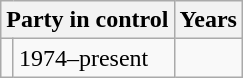<table class="wikitable">
<tr>
<th colspan=2>Party in control</th>
<th>Years</th>
</tr>
<tr>
<td></td>
<td>1974–present</td>
</tr>
</table>
